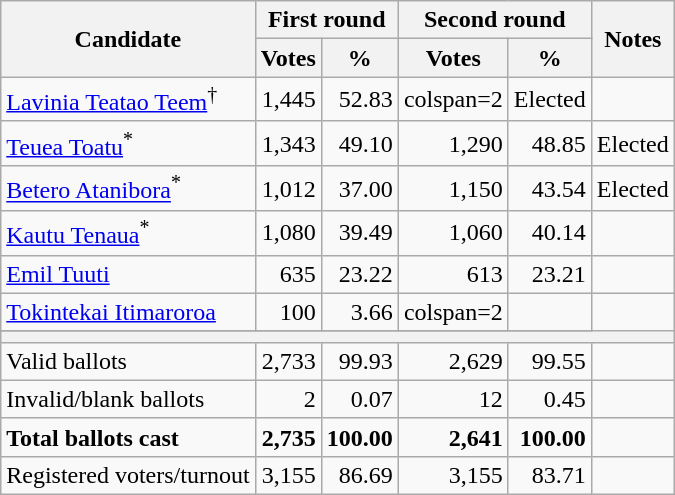<table class=wikitable style=text-align:right>
<tr>
<th rowspan=2>Candidate</th>
<th colspan=2>First round</th>
<th colspan=2>Second round</th>
<th rowspan=2>Notes</th>
</tr>
<tr>
<th>Votes</th>
<th>%</th>
<th>Votes</th>
<th>%</th>
</tr>
<tr>
<td align=left><a href='#'>Lavinia Teatao Teem</a><sup>†</sup></td>
<td>1,445</td>
<td>52.83</td>
<td>colspan=2 </td>
<td>Elected</td>
</tr>
<tr>
<td align=left><a href='#'>Teuea Toatu</a><sup>*</sup></td>
<td>1,343</td>
<td>49.10</td>
<td>1,290</td>
<td>48.85</td>
<td>Elected</td>
</tr>
<tr>
<td align=left><a href='#'>Betero Atanibora</a><sup>*</sup></td>
<td>1,012</td>
<td>37.00</td>
<td>1,150</td>
<td>43.54</td>
<td>Elected</td>
</tr>
<tr>
<td align=left><a href='#'>Kautu Tenaua</a><sup>*</sup></td>
<td>1,080</td>
<td>39.49</td>
<td>1,060</td>
<td>40.14</td>
<td></td>
</tr>
<tr>
<td align=left><a href='#'>Emil Tuuti</a></td>
<td>635</td>
<td>23.22</td>
<td>613</td>
<td>23.21</td>
<td></td>
</tr>
<tr>
<td align=left><a href='#'>Tokintekai Itimaroroa</a></td>
<td>100</td>
<td>3.66</td>
<td>colspan=2 </td>
<td></td>
</tr>
<tr>
</tr>
<tr>
<th colspan=6></th>
</tr>
<tr>
<td align=left>Valid ballots</td>
<td>2,733</td>
<td>99.93</td>
<td>2,629</td>
<td>99.55</td>
<td></td>
</tr>
<tr>
<td align=left>Invalid/blank ballots</td>
<td>2</td>
<td>0.07</td>
<td>12</td>
<td>0.45</td>
<td></td>
</tr>
<tr style="font-weight:bold">
<td align=left>Total ballots cast</td>
<td>2,735</td>
<td>100.00</td>
<td>2,641</td>
<td>100.00</td>
<td></td>
</tr>
<tr>
<td align=left>Registered voters/turnout</td>
<td>3,155</td>
<td>86.69</td>
<td>3,155</td>
<td>83.71</td>
<td></td>
</tr>
</table>
